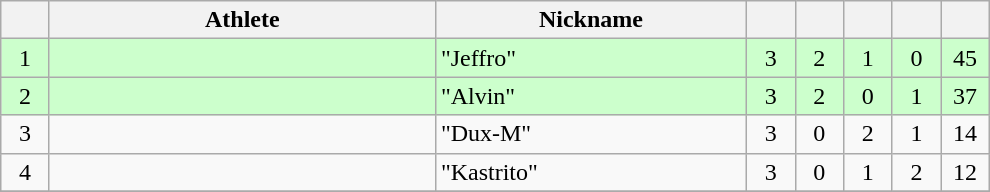<table class="wikitable" style="text-align: center; font-size:100% ">
<tr>
<th width=25></th>
<th width=250>Athlete</th>
<th width=200>Nickname</th>
<th width=25></th>
<th width=25></th>
<th width=25></th>
<th width=25></th>
<th width=25></th>
</tr>
<tr bgcolor="ccffcc">
<td>1</td>
<td align=left></td>
<td align=left>"Jeffro"</td>
<td>3</td>
<td>2</td>
<td>1</td>
<td>0</td>
<td>45</td>
</tr>
<tr bgcolor="ccffcc">
<td>2</td>
<td align=left></td>
<td align=left>"Alvin"</td>
<td>3</td>
<td>2</td>
<td>0</td>
<td>1</td>
<td>37</td>
</tr>
<tr>
<td>3</td>
<td align=left></td>
<td align=left>"Dux-M"</td>
<td>3</td>
<td>0</td>
<td>2</td>
<td>1</td>
<td>14</td>
</tr>
<tr>
<td>4</td>
<td align=left></td>
<td align=left>"Kastrito"</td>
<td>3</td>
<td>0</td>
<td>1</td>
<td>2</td>
<td>12</td>
</tr>
<tr>
</tr>
</table>
